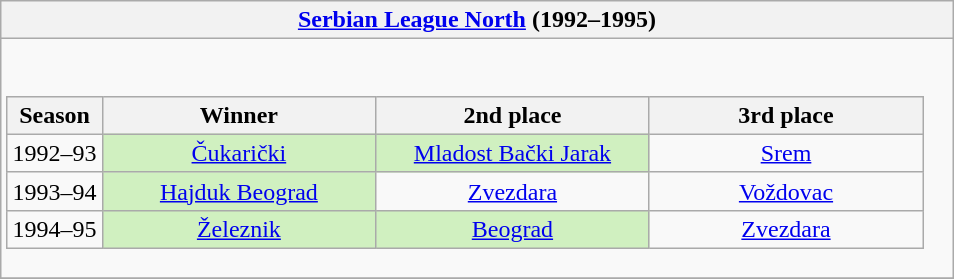<table class="wikitable collapsible collapsed" style="text-align:center">
<tr>
<th colspan="4"><a href='#'>Serbian League North</a> (1992–1995)</th>
</tr>
<tr>
<td><br><table class="wikitable sortable" style="text-align:center">
<tr>
<th>Season</th>
<th width="175">Winner</th>
<th width="175">2nd place</th>
<th width="175">3rd place</th>
</tr>
<tr>
<td>1992–93</td>
<td style="background-color:#D0F0C0"><a href='#'>Čukarički</a></td>
<td style="background-color:#D0F0C0"><a href='#'>Mladost Bački Jarak</a></td>
<td><a href='#'>Srem</a></td>
</tr>
<tr>
<td>1993–94</td>
<td style="background-color:#D0F0C0"><a href='#'>Hajduk Beograd</a></td>
<td><a href='#'>Zvezdara</a></td>
<td><a href='#'>Voždovac</a></td>
</tr>
<tr>
<td>1994–95</td>
<td style="background-color:#D0F0C0"><a href='#'>Železnik</a></td>
<td style="background-color:#D0F0C0"><a href='#'>Beograd</a></td>
<td><a href='#'>Zvezdara</a></td>
</tr>
</table>
</td>
</tr>
<tr>
</tr>
</table>
